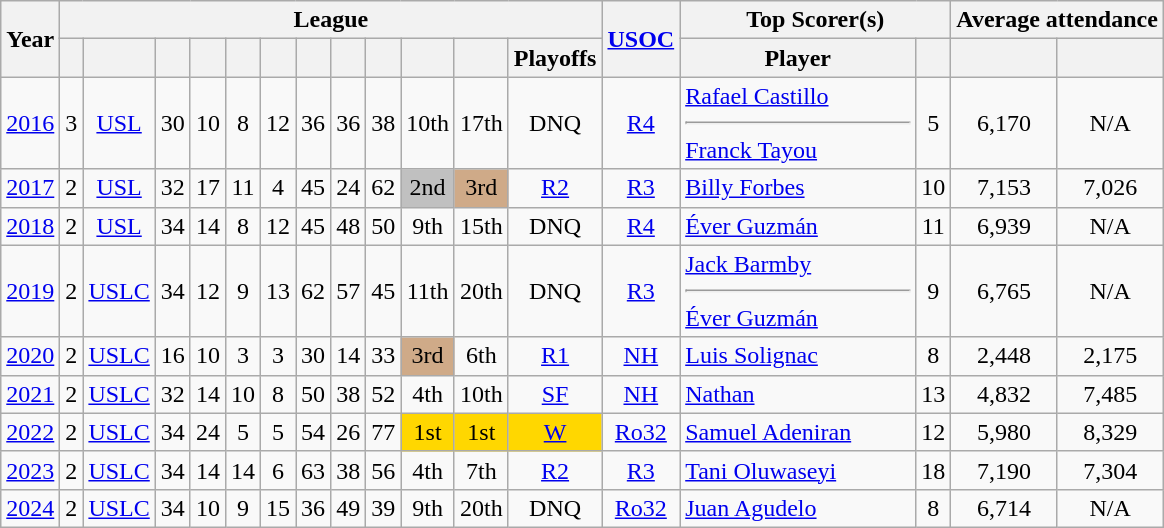<table class="wikitable sortable" style="text-align: center">
<tr>
<th scope="col" rowspan="2" class="unsortable">Year</th>
<th colspan=12 class="unsortable">League</th>
<th scope="col" rowspan=2 class="unsortable"><a href='#'>USOC</a></th>
<th colspan=2>Top Scorer(s)</th>
<th colspan=2 class="unsortable">Average attendance</th>
</tr>
<tr>
<th class="unsortable"></th>
<th class="unsortable"></th>
<th class="unsortable"></th>
<th class="unsortable"></th>
<th class="unsortable"></th>
<th class="unsortable"></th>
<th class="unsortable"></th>
<th class="unsortable"></th>
<th class="unsortable"></th>
<th class="unsortable"></th>
<th class="unsortable"></th>
<th class="unsortable">Playoffs</th>
<th class="unsortable" style="min-width: 150px; white-space: nowrap;">Player</th>
<th class="unsortable"></th>
<th class="sortable"></th>
<th class="sortable"></th>
</tr>
<tr>
<td><a href='#'>2016</a></td>
<td>3</td>
<td><a href='#'>USL</a></td>
<td>30</td>
<td>10</td>
<td>8</td>
<td>12</td>
<td>36</td>
<td>36</td>
<td>38</td>
<td>10th</td>
<td>17th</td>
<td>DNQ</td>
<td><a href='#'>R4</a></td>
<td align="left"> <a href='#'>Rafael Castillo</a><hr> <a href='#'>Franck Tayou</a></td>
<td>5</td>
<td>6,170</td>
<td>N/A</td>
</tr>
<tr>
<td><a href='#'>2017</a></td>
<td>2</td>
<td><a href='#'>USL</a></td>
<td>32</td>
<td>17</td>
<td>11</td>
<td>4</td>
<td>45</td>
<td>24</td>
<td>62</td>
<td bgcolor=silver>2nd</td>
<td bgcolor=CFAA88>3rd</td>
<td><a href='#'>R2</a></td>
<td><a href='#'>R3</a></td>
<td align="left"> <a href='#'>Billy Forbes</a></td>
<td>10</td>
<td>7,153</td>
<td>7,026</td>
</tr>
<tr>
<td><a href='#'>2018</a></td>
<td>2</td>
<td><a href='#'>USL</a></td>
<td>34</td>
<td>14</td>
<td>8</td>
<td>12</td>
<td>45</td>
<td>48</td>
<td>50</td>
<td>9th</td>
<td>15th</td>
<td>DNQ</td>
<td><a href='#'>R4</a></td>
<td align="left"> <a href='#'>Éver Guzmán</a></td>
<td>11</td>
<td>6,939</td>
<td>N/A</td>
</tr>
<tr>
<td><a href='#'>2019</a></td>
<td>2</td>
<td><a href='#'>USLC</a></td>
<td>34</td>
<td>12</td>
<td>9</td>
<td>13</td>
<td>62</td>
<td>57</td>
<td>45</td>
<td>11th</td>
<td>20th</td>
<td>DNQ</td>
<td><a href='#'>R3</a></td>
<td align="left"> <a href='#'>Jack Barmby</a><hr> <a href='#'>Éver Guzmán</a></td>
<td>9</td>
<td>6,765</td>
<td>N/A</td>
</tr>
<tr>
<td><a href='#'>2020</a></td>
<td>2</td>
<td><a href='#'>USLC</a></td>
<td>16</td>
<td>10</td>
<td>3</td>
<td>3</td>
<td>30</td>
<td>14</td>
<td>33</td>
<td bgcolor=CFAA88>3rd</td>
<td>6th</td>
<td><a href='#'>R1</a></td>
<td><a href='#'>NH</a></td>
<td align="left"> <a href='#'>Luis Solignac</a></td>
<td>8</td>
<td>2,448</td>
<td>2,175</td>
</tr>
<tr>
<td><a href='#'>2021</a></td>
<td>2</td>
<td><a href='#'>USLC</a></td>
<td>32</td>
<td>14</td>
<td>10</td>
<td>8</td>
<td>50</td>
<td>38</td>
<td>52</td>
<td>4th</td>
<td>10th</td>
<td><a href='#'>SF</a></td>
<td><a href='#'>NH</a></td>
<td align="left"> <a href='#'>Nathan</a></td>
<td>13</td>
<td>4,832</td>
<td>7,485</td>
</tr>
<tr>
<td><a href='#'>2022</a></td>
<td>2</td>
<td><a href='#'>USLC</a></td>
<td>34</td>
<td>24</td>
<td>5</td>
<td>5</td>
<td>54</td>
<td>26</td>
<td>77</td>
<td bgcolor=gold>1st</td>
<td bgcolor=gold>1st</td>
<td bgcolor=gold><a href='#'>W</a></td>
<td><a href='#'>Ro32</a></td>
<td align="left"> <a href='#'>Samuel Adeniran</a></td>
<td>12</td>
<td>5,980</td>
<td>8,329</td>
</tr>
<tr>
<td><a href='#'>2023</a></td>
<td>2</td>
<td><a href='#'>USLC</a></td>
<td>34</td>
<td>14</td>
<td>14</td>
<td>6</td>
<td>63</td>
<td>38</td>
<td>56</td>
<td>4th</td>
<td>7th</td>
<td><a href='#'>R2</a></td>
<td><a href='#'>R3</a></td>
<td align="left"> <a href='#'>Tani Oluwaseyi</a></td>
<td>18</td>
<td>7,190</td>
<td>7,304</td>
</tr>
<tr>
<td><a href='#'>2024</a></td>
<td>2</td>
<td><a href='#'>USLC</a></td>
<td>34</td>
<td>10</td>
<td>9</td>
<td>15</td>
<td>36</td>
<td>49</td>
<td>39</td>
<td>9th</td>
<td>20th</td>
<td>DNQ</td>
<td><a href='#'>Ro32</a></td>
<td align="left"> <a href='#'>Juan Agudelo</a></td>
<td>8</td>
<td>6,714</td>
<td>N/A</td>
</tr>
</table>
